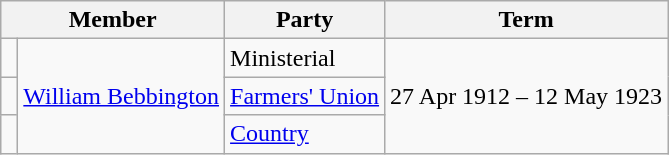<table class="wikitable">
<tr>
<th colspan="2">Member</th>
<th>Party</th>
<th>Term</th>
</tr>
<tr>
<td> </td>
<td rowspan=3><a href='#'>William Bebbington</a></td>
<td>Ministerial</td>
<td rowspan=3>27 Apr 1912 – 12 May 1923</td>
</tr>
<tr>
<td> </td>
<td><a href='#'>Farmers' Union</a></td>
</tr>
<tr>
<td> </td>
<td><a href='#'>Country</a></td>
</tr>
</table>
